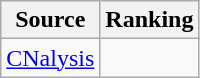<table class="wikitable" style="text-align:center">
<tr>
<th>Source</th>
<th>Ranking</th>
</tr>
<tr>
<td align=left><a href='#'>CNalysis</a></td>
<td></td>
</tr>
</table>
